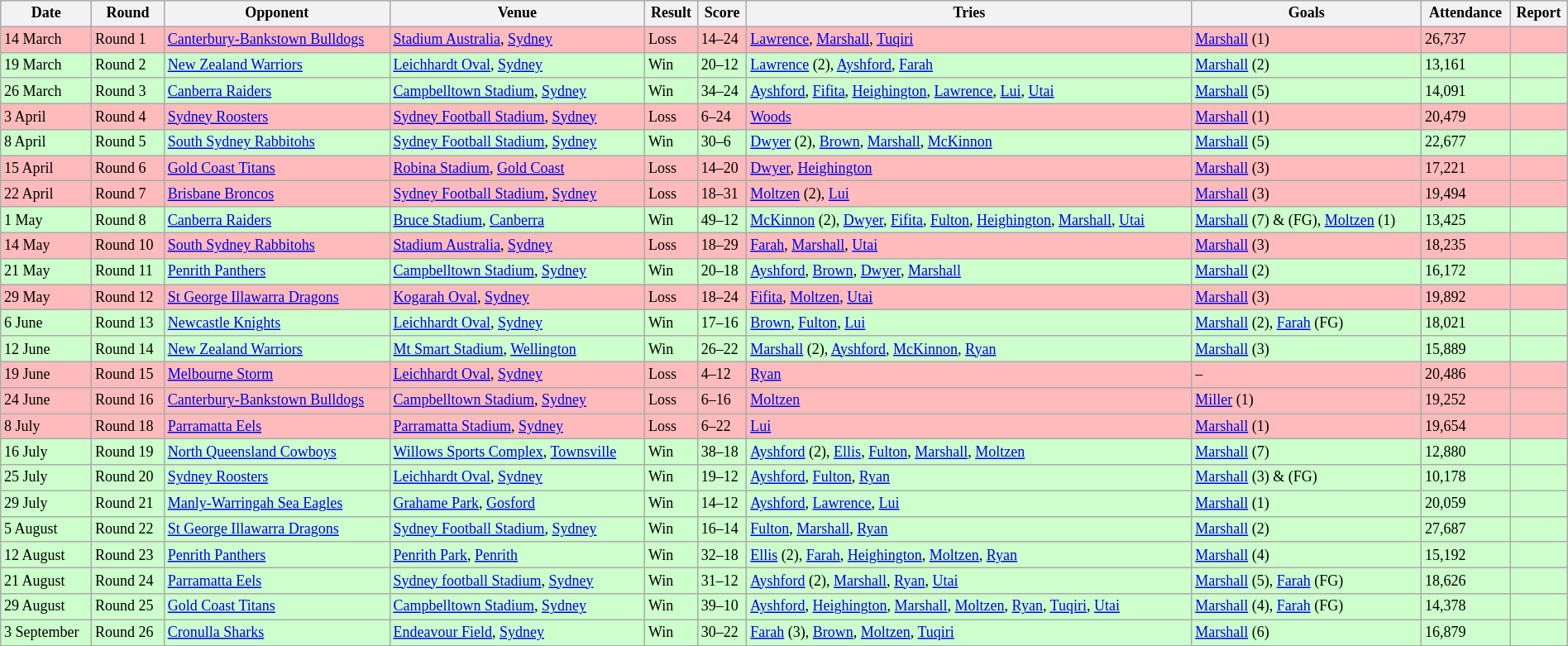<table class="wikitable" style="font-size:75%;" width="100%">
<tr>
<th>Date</th>
<th>Round</th>
<th>Opponent</th>
<th>Venue</th>
<th>Result</th>
<th>Score</th>
<th>Tries</th>
<th>Goals</th>
<th>Attendance</th>
<th>Report</th>
</tr>
<tr bgcolor="#FFBBBB">
<td>14 March</td>
<td>Round 1</td>
<td> <a href='#'>Canterbury-Bankstown Bulldogs</a></td>
<td><a href='#'>Stadium Australia</a>, <a href='#'>Sydney</a></td>
<td>Loss</td>
<td>14–24</td>
<td><a href='#'>Lawrence</a>, <a href='#'>Marshall</a>, <a href='#'>Tuqiri</a></td>
<td><a href='#'>Marshall</a> (1)</td>
<td>26,737</td>
<td></td>
</tr>
<tr bgcolor="#CCFFCC">
<td>19 March</td>
<td>Round 2</td>
<td> <a href='#'>New Zealand Warriors</a></td>
<td><a href='#'>Leichhardt Oval</a>, <a href='#'>Sydney</a></td>
<td>Win</td>
<td>20–12</td>
<td><a href='#'>Lawrence</a> (2), <a href='#'>Ayshford</a>, <a href='#'>Farah</a></td>
<td><a href='#'>Marshall</a> (2)</td>
<td>13,161</td>
<td></td>
</tr>
<tr bgcolor="#CCFFCC">
<td>26 March</td>
<td>Round 3</td>
<td> <a href='#'>Canberra Raiders</a></td>
<td><a href='#'>Campbelltown Stadium</a>, <a href='#'>Sydney</a></td>
<td>Win</td>
<td>34–24</td>
<td><a href='#'>Ayshford</a>, <a href='#'>Fifita</a>, <a href='#'>Heighington</a>, <a href='#'>Lawrence</a>, <a href='#'>Lui</a>, <a href='#'>Utai</a></td>
<td><a href='#'>Marshall</a> (5)</td>
<td>14,091</td>
<td></td>
</tr>
<tr bgcolor="#FFBBBB">
<td>3 April</td>
<td>Round 4</td>
<td> <a href='#'>Sydney Roosters</a></td>
<td><a href='#'>Sydney Football Stadium</a>, <a href='#'>Sydney</a></td>
<td>Loss</td>
<td>6–24</td>
<td><a href='#'>Woods</a></td>
<td><a href='#'>Marshall</a> (1)</td>
<td>20,479</td>
<td></td>
</tr>
<tr bgcolor="#CCFFCC">
<td>8 April</td>
<td>Round 5</td>
<td> <a href='#'>South Sydney Rabbitohs</a></td>
<td><a href='#'>Sydney Football Stadium</a>, <a href='#'>Sydney</a></td>
<td>Win</td>
<td>30–6</td>
<td><a href='#'>Dwyer</a> (2), <a href='#'>Brown</a>, <a href='#'>Marshall</a>, <a href='#'>McKinnon</a></td>
<td><a href='#'>Marshall</a> (5)</td>
<td>22,677</td>
<td></td>
</tr>
<tr bgcolor="#FFBBBB">
<td>15 April</td>
<td>Round 6</td>
<td> <a href='#'>Gold Coast Titans</a></td>
<td><a href='#'>Robina Stadium</a>, <a href='#'>Gold Coast</a></td>
<td>Loss</td>
<td>14–20</td>
<td><a href='#'>Dwyer</a>, <a href='#'>Heighington</a></td>
<td><a href='#'>Marshall</a> (3)</td>
<td>17,221</td>
<td></td>
</tr>
<tr bgcolor="#FFBBBB">
<td>22 April</td>
<td>Round 7</td>
<td> <a href='#'>Brisbane Broncos</a></td>
<td><a href='#'>Sydney Football Stadium</a>, <a href='#'>Sydney</a></td>
<td>Loss</td>
<td>18–31</td>
<td><a href='#'>Moltzen</a> (2), <a href='#'>Lui</a></td>
<td><a href='#'>Marshall</a> (3)</td>
<td>19,494</td>
<td></td>
</tr>
<tr bgcolor="#CCFFCC">
<td>1 May</td>
<td>Round 8</td>
<td> <a href='#'>Canberra Raiders</a></td>
<td><a href='#'>Bruce Stadium</a>, <a href='#'>Canberra</a></td>
<td>Win</td>
<td>49–12</td>
<td><a href='#'>McKinnon</a> (2), <a href='#'>Dwyer</a>, <a href='#'>Fifita</a>, <a href='#'>Fulton</a>, <a href='#'>Heighington</a>, <a href='#'>Marshall</a>, <a href='#'>Utai</a></td>
<td><a href='#'>Marshall</a> (7) & (FG), <a href='#'>Moltzen</a> (1)</td>
<td>13,425</td>
<td></td>
</tr>
<tr bgcolor="#FFBBBB">
<td>14 May</td>
<td>Round 10</td>
<td> <a href='#'>South Sydney Rabbitohs</a></td>
<td><a href='#'>Stadium Australia</a>, <a href='#'>Sydney</a></td>
<td>Loss</td>
<td>18–29</td>
<td><a href='#'>Farah</a>, <a href='#'>Marshall</a>, <a href='#'>Utai</a></td>
<td><a href='#'>Marshall</a> (3)</td>
<td>18,235</td>
<td></td>
</tr>
<tr bgcolor="#CCFFCC">
<td>21 May</td>
<td>Round 11</td>
<td> <a href='#'>Penrith Panthers</a></td>
<td><a href='#'>Campbelltown Stadium</a>, <a href='#'>Sydney</a></td>
<td>Win</td>
<td>20–18</td>
<td><a href='#'>Ayshford</a>, <a href='#'>Brown</a>, <a href='#'>Dwyer</a>, <a href='#'>Marshall</a></td>
<td><a href='#'>Marshall</a> (2)</td>
<td>16,172</td>
<td></td>
</tr>
<tr bgcolor="#FFBBBB">
<td>29 May</td>
<td>Round 12</td>
<td> <a href='#'>St George Illawarra Dragons</a></td>
<td><a href='#'>Kogarah Oval</a>, <a href='#'>Sydney</a></td>
<td>Loss</td>
<td>18–24</td>
<td><a href='#'>Fifita</a>, <a href='#'>Moltzen</a>, <a href='#'>Utai</a></td>
<td><a href='#'>Marshall</a> (3)</td>
<td>19,892</td>
<td></td>
</tr>
<tr bgcolor="#CCFFCC">
<td>6 June</td>
<td>Round 13</td>
<td> <a href='#'>Newcastle Knights</a></td>
<td><a href='#'>Leichhardt Oval</a>, <a href='#'>Sydney</a></td>
<td>Win</td>
<td>17–16</td>
<td><a href='#'>Brown</a>, <a href='#'>Fulton</a>, <a href='#'>Lui</a></td>
<td><a href='#'>Marshall</a> (2), <a href='#'>Farah</a> (FG)</td>
<td>18,021</td>
<td></td>
</tr>
<tr bgcolor="#CCFFCC">
<td>12 June</td>
<td>Round 14</td>
<td> <a href='#'>New Zealand Warriors</a></td>
<td><a href='#'>Mt Smart Stadium</a>, <a href='#'>Wellington</a></td>
<td>Win</td>
<td>26–22</td>
<td><a href='#'>Marshall</a> (2), <a href='#'>Ayshford</a>, <a href='#'>McKinnon</a>, <a href='#'>Ryan</a></td>
<td><a href='#'>Marshall</a> (3)</td>
<td>15,889</td>
<td></td>
</tr>
<tr bgcolor="#FFBBBB">
<td>19 June</td>
<td>Round 15</td>
<td> <a href='#'>Melbourne Storm</a></td>
<td><a href='#'>Leichhardt Oval</a>, <a href='#'>Sydney</a></td>
<td>Loss</td>
<td>4–12</td>
<td><a href='#'>Ryan</a></td>
<td>–</td>
<td>20,486</td>
<td></td>
</tr>
<tr bgcolor="#FFBBBB">
<td>24 June</td>
<td>Round 16</td>
<td> <a href='#'>Canterbury-Bankstown Bulldogs</a></td>
<td><a href='#'>Campbelltown Stadium</a>, <a href='#'>Sydney</a></td>
<td>Loss</td>
<td>6–16</td>
<td><a href='#'>Moltzen</a></td>
<td><a href='#'>Miller</a> (1)</td>
<td>19,252</td>
<td></td>
</tr>
<tr bgcolor="#FFBBBB">
<td>8 July</td>
<td>Round 18</td>
<td> <a href='#'>Parramatta Eels</a></td>
<td><a href='#'>Parramatta Stadium</a>, <a href='#'>Sydney</a></td>
<td>Loss</td>
<td>6–22</td>
<td><a href='#'>Lui</a></td>
<td><a href='#'>Marshall</a> (1)</td>
<td>19,654</td>
<td></td>
</tr>
<tr bgcolor="#CCFFCC">
<td>16 July</td>
<td>Round 19</td>
<td> <a href='#'>North Queensland Cowboys</a></td>
<td><a href='#'>Willows Sports Complex</a>, <a href='#'>Townsville</a></td>
<td>Win</td>
<td>38–18</td>
<td><a href='#'>Ayshford</a> (2), <a href='#'>Ellis</a>, <a href='#'>Fulton</a>, <a href='#'>Marshall</a>, <a href='#'>Moltzen</a></td>
<td><a href='#'>Marshall</a> (7)</td>
<td>12,880</td>
<td></td>
</tr>
<tr bgcolor="#CCFFCC">
<td>25 July</td>
<td>Round 20</td>
<td> <a href='#'>Sydney Roosters</a></td>
<td><a href='#'>Leichhardt Oval</a>, <a href='#'>Sydney</a></td>
<td>Win</td>
<td>19–12</td>
<td><a href='#'>Ayshford</a>, <a href='#'>Fulton</a>, <a href='#'>Ryan</a></td>
<td><a href='#'>Marshall</a> (3) & (FG)</td>
<td>10,178</td>
<td></td>
</tr>
<tr bgcolor="#CCFFCC">
<td>29 July</td>
<td>Round 21</td>
<td> <a href='#'>Manly-Warringah Sea Eagles</a></td>
<td><a href='#'>Grahame Park</a>, <a href='#'>Gosford</a></td>
<td>Win</td>
<td>14–12</td>
<td><a href='#'>Ayshford</a>, <a href='#'>Lawrence</a>, <a href='#'>Lui</a></td>
<td><a href='#'>Marshall</a> (1)</td>
<td>20,059</td>
<td></td>
</tr>
<tr bgcolor="#CCFFCC">
<td>5 August</td>
<td>Round 22</td>
<td> <a href='#'>St George Illawarra Dragons</a></td>
<td><a href='#'>Sydney Football Stadium</a>, <a href='#'>Sydney</a></td>
<td>Win</td>
<td>16–14</td>
<td><a href='#'>Fulton</a>, <a href='#'>Marshall</a>, <a href='#'>Ryan</a></td>
<td><a href='#'>Marshall</a> (2)</td>
<td>27,687</td>
<td></td>
</tr>
<tr bgcolor="#CCFFCC">
<td>12 August</td>
<td>Round 23</td>
<td> <a href='#'>Penrith Panthers</a></td>
<td><a href='#'>Penrith Park</a>, <a href='#'>Penrith</a></td>
<td>Win</td>
<td>32–18</td>
<td><a href='#'>Ellis</a> (2), <a href='#'>Farah</a>, <a href='#'>Heighington</a>, <a href='#'>Moltzen</a>, <a href='#'>Ryan</a></td>
<td><a href='#'>Marshall</a> (4)</td>
<td>15,192</td>
<td></td>
</tr>
<tr bgcolor="#CCFFCC">
<td>21 August</td>
<td>Round 24</td>
<td> <a href='#'>Parramatta Eels</a></td>
<td><a href='#'>Sydney football Stadium</a>, <a href='#'>Sydney</a></td>
<td>Win</td>
<td>31–12</td>
<td><a href='#'>Ayshford</a> (2), <a href='#'>Marshall</a>, <a href='#'>Ryan</a>, <a href='#'>Utai</a></td>
<td><a href='#'>Marshall</a> (5), <a href='#'>Farah</a> (FG)</td>
<td>18,626</td>
<td></td>
</tr>
<tr bgcolor="#CCFFCC">
<td>29 August</td>
<td>Round 25</td>
<td> <a href='#'>Gold Coast Titans</a></td>
<td><a href='#'>Campbelltown Stadium</a>, <a href='#'>Sydney</a></td>
<td>Win</td>
<td>39–10</td>
<td><a href='#'>Ayshford</a>, <a href='#'>Heighington</a>, <a href='#'>Marshall</a>, <a href='#'>Moltzen</a>, <a href='#'>Ryan</a>, <a href='#'>Tuqiri</a>, <a href='#'>Utai</a></td>
<td><a href='#'>Marshall</a> (4), <a href='#'>Farah</a> (FG)</td>
<td>14,378</td>
<td></td>
</tr>
<tr bgcolor="#CCFFCC">
<td>3 September</td>
<td>Round 26</td>
<td> <a href='#'>Cronulla Sharks</a></td>
<td><a href='#'>Endeavour Field</a>, <a href='#'>Sydney</a></td>
<td>Win</td>
<td>30–22</td>
<td><a href='#'>Farah</a> (3), <a href='#'>Brown</a>, <a href='#'>Moltzen</a>, <a href='#'>Tuqiri</a></td>
<td><a href='#'>Marshall</a> (6)</td>
<td>16,879</td>
<td></td>
</tr>
</table>
